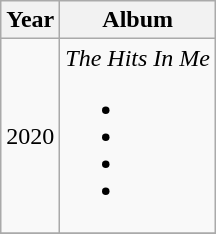<table class="wikitable">
<tr>
<th rowspan="1">Year</th>
<th rowspan="1">Album</th>
</tr>
<tr>
<td align="center">2020</td>
<td align="left"><em>The Hits In Me</em><br><ul><li></li><li></li><li></li><li></li></ul></td>
</tr>
<tr>
</tr>
</table>
